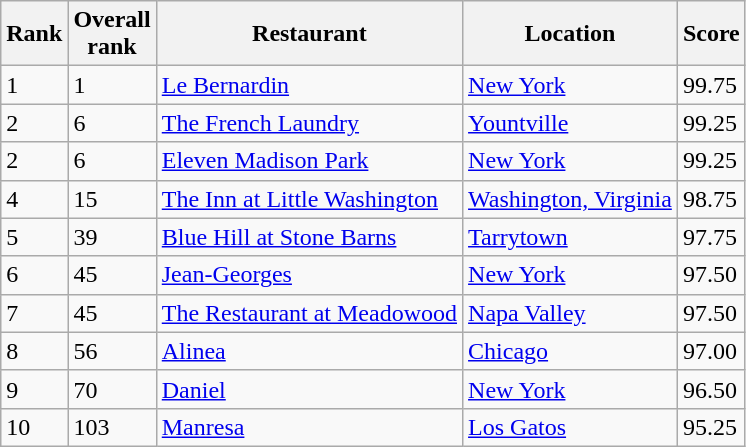<table class="wikitable" style="text-align: left;">
<tr>
<th>Rank</th>
<th>Overall<br>rank</th>
<th>Restaurant</th>
<th>Location</th>
<th>Score</th>
</tr>
<tr>
<td>1</td>
<td>1</td>
<td><a href='#'>Le Bernardin</a></td>
<td><a href='#'>New York</a></td>
<td>99.75</td>
</tr>
<tr>
<td>2</td>
<td>6</td>
<td><a href='#'>The French Laundry</a></td>
<td><a href='#'>Yountville</a></td>
<td>99.25</td>
</tr>
<tr>
<td>2</td>
<td>6</td>
<td><a href='#'>Eleven Madison Park</a></td>
<td><a href='#'>New York</a></td>
<td>99.25</td>
</tr>
<tr>
<td>4</td>
<td>15</td>
<td><a href='#'>The Inn at Little Washington</a></td>
<td><a href='#'>Washington, Virginia</a></td>
<td>98.75</td>
</tr>
<tr>
<td>5</td>
<td>39</td>
<td><a href='#'>Blue Hill at Stone Barns</a></td>
<td><a href='#'>Tarrytown</a></td>
<td>97.75</td>
</tr>
<tr>
<td>6</td>
<td>45</td>
<td><a href='#'>Jean-Georges</a></td>
<td><a href='#'>New York</a></td>
<td>97.50</td>
</tr>
<tr>
<td>7</td>
<td>45</td>
<td><a href='#'>The Restaurant at Meadowood</a></td>
<td><a href='#'>Napa Valley</a></td>
<td>97.50</td>
</tr>
<tr>
<td>8</td>
<td>56</td>
<td><a href='#'>Alinea</a></td>
<td><a href='#'>Chicago</a></td>
<td>97.00</td>
</tr>
<tr>
<td>9</td>
<td>70</td>
<td><a href='#'>Daniel</a></td>
<td><a href='#'>New York</a></td>
<td>96.50</td>
</tr>
<tr>
<td>10</td>
<td>103</td>
<td><a href='#'>Manresa</a></td>
<td><a href='#'>Los Gatos</a></td>
<td>95.25</td>
</tr>
</table>
